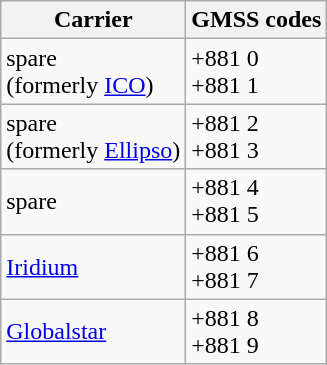<table class="wikitable">
<tr>
<th>Carrier</th>
<th>GMSS codes</th>
</tr>
<tr>
<td>spare <br> (formerly <a href='#'>ICO</a>)</td>
<td>+881 0<br>+881 1</td>
</tr>
<tr>
<td>spare <br> (formerly <a href='#'>Ellipso</a>)</td>
<td>+881 2<br>+881 3</td>
</tr>
<tr>
<td>spare</td>
<td>+881 4<br>+881 5</td>
</tr>
<tr>
<td><a href='#'>Iridium</a></td>
<td>+881 6<br>+881 7</td>
</tr>
<tr>
<td><a href='#'>Globalstar</a></td>
<td>+881 8<br>+881 9</td>
</tr>
</table>
